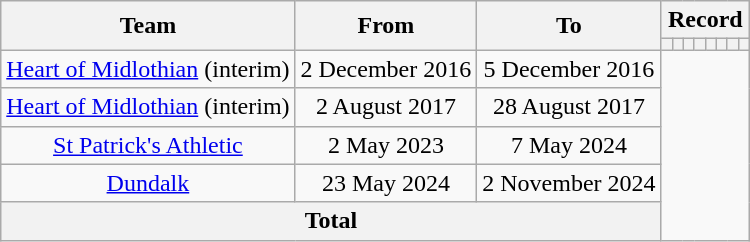<table class="wikitable" style="text-align: center">
<tr>
<th rowspan="2">Team</th>
<th rowspan="2">From</th>
<th rowspan="2">To</th>
<th colspan="8">Record</th>
</tr>
<tr>
<th></th>
<th></th>
<th></th>
<th></th>
<th></th>
<th></th>
<th></th>
<th></th>
</tr>
<tr>
<td><a href='#'>Heart of Midlothian</a> (interim)</td>
<td>2 December 2016</td>
<td>5 December 2016<br></td>
</tr>
<tr>
<td><a href='#'>Heart of Midlothian</a> (interim)</td>
<td>2 August 2017</td>
<td>28 August 2017<br></td>
</tr>
<tr>
<td><a href='#'>St Patrick's Athletic</a></td>
<td>2 May 2023</td>
<td>7 May 2024<br></td>
</tr>
<tr>
<td><a href='#'>Dundalk</a></td>
<td>23 May 2024</td>
<td>2 November 2024<br></td>
</tr>
<tr>
<th colspan="3">Total<br></th>
</tr>
</table>
